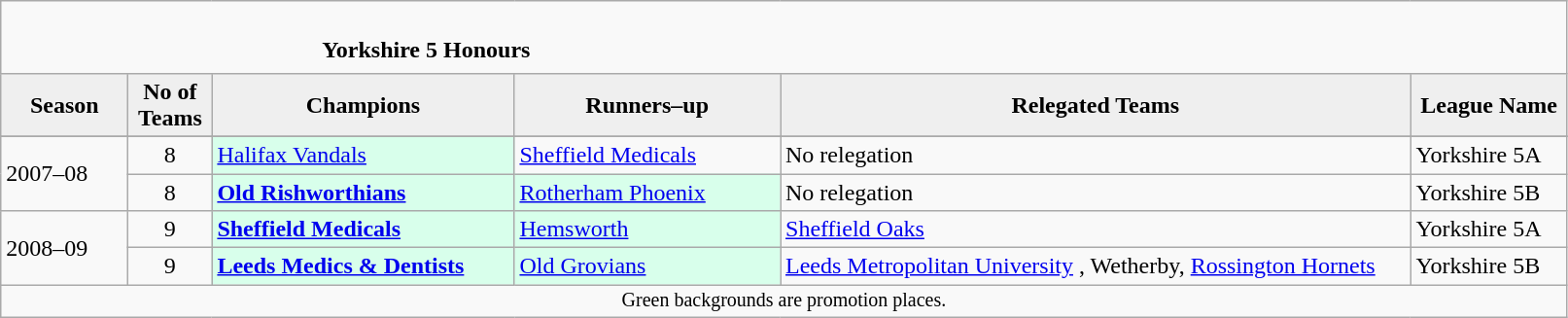<table class="wikitable" style="text-align: left;">
<tr>
<td colspan="11" cellpadding="0" cellspacing="0"><br><table border="0" style="width:100%;" cellpadding="0" cellspacing="0">
<tr>
<td style="width:20%; border:0;"></td>
<td style="border:0;"><strong>Yorkshire 5 Honours</strong></td>
<td style="width:20%; border:0;"></td>
</tr>
</table>
</td>
</tr>
<tr>
<th style="background:#efefef; width:80px;">Season</th>
<th style="background:#efefef; width:50px;">No of Teams</th>
<th style="background:#efefef; width:200px;">Champions</th>
<th style="background:#efefef; width:175px;">Runners–up</th>
<th style="background:#efefef; width:425px;">Relegated Teams</th>
<th style="background:#efefef; width:100px;">League Name</th>
</tr>
<tr align=left>
</tr>
<tr>
<td rowspan=2>2007–08<br></td>
<td style="text-align: center;">8</td>
<td style="background:#d8ffeb;"><a href='#'>Halifax Vandals</a></td>
<td><a href='#'>Sheffield Medicals</a></td>
<td>No relegation</td>
<td>Yorkshire 5A</td>
</tr>
<tr>
<td style="text-align: center;">8</td>
<td style="background:#d8ffeb;"><strong><a href='#'>Old Rishworthians</a></strong></td>
<td style="background:#d8ffeb;"><a href='#'>Rotherham Phoenix</a></td>
<td>No relegation</td>
<td>Yorkshire 5B</td>
</tr>
<tr>
<td rowspan=2>2008–09<br></td>
<td style="text-align: center;">9</td>
<td style="background:#d8ffeb;"><strong><a href='#'>Sheffield Medicals</a></strong></td>
<td style="background:#d8ffeb;"><a href='#'>Hemsworth</a></td>
<td><a href='#'>Sheffield Oaks</a></td>
<td>Yorkshire 5A</td>
</tr>
<tr>
<td style="text-align: center;">9</td>
<td style="background:#d8ffeb;"><strong><a href='#'>Leeds Medics & Dentists</a></strong></td>
<td style="background:#d8ffeb;"><a href='#'>Old Grovians</a></td>
<td><a href='#'>Leeds Metropolitan University</a> , Wetherby, <a href='#'>Rossington Hornets</a></td>
<td>Yorkshire 5B</td>
</tr>
<tr>
<td colspan="15"  style="border:0; font-size:smaller; text-align:center;">Green backgrounds are promotion places.</td>
</tr>
</table>
